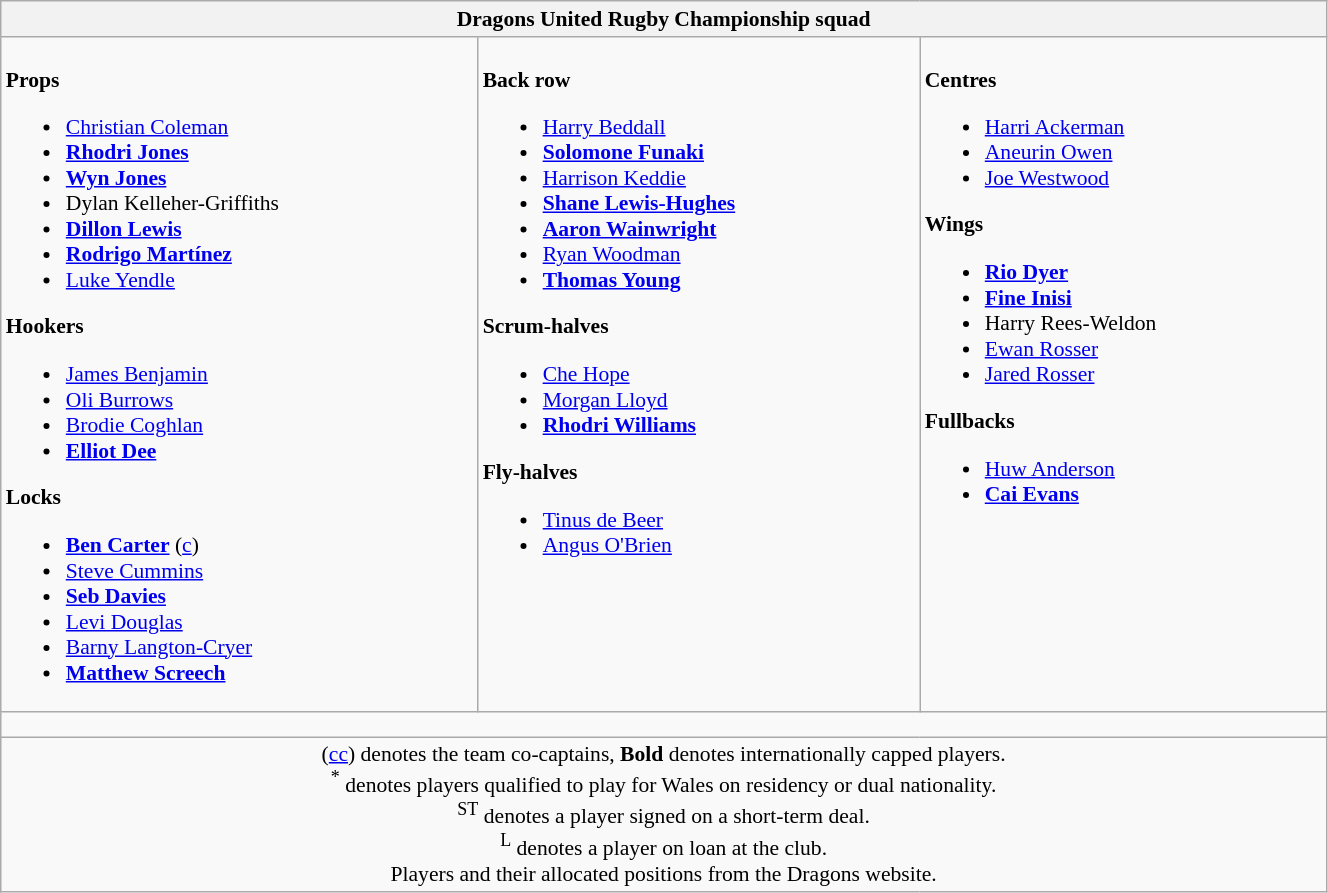<table class="wikitable" style="text-align:left; font-size:90%; width:70%">
<tr>
<th colspan="100%">Dragons United Rugby Championship squad</th>
</tr>
<tr valign="top">
<td><br><strong>Props</strong><ul><li> <a href='#'>Christian Coleman</a></li><li> <strong><a href='#'>Rhodri Jones</a></strong></li><li> <strong><a href='#'>Wyn Jones</a></strong></li><li> Dylan Kelleher-Griffiths</li><li> <strong><a href='#'>Dillon Lewis</a></strong></li><li> <strong><a href='#'>Rodrigo Martínez</a></strong></li><li> <a href='#'>Luke Yendle</a></li></ul><strong>Hookers</strong><ul><li> <a href='#'>James Benjamin</a></li><li> <a href='#'>Oli Burrows</a></li><li> <a href='#'>Brodie Coghlan</a></li><li> <strong><a href='#'>Elliot Dee</a></strong></li></ul><strong>Locks</strong><ul><li> <strong><a href='#'>Ben Carter</a></strong> (<a href='#'>c</a>)</li><li> <a href='#'>Steve Cummins</a></li><li> <strong><a href='#'>Seb Davies</a></strong></li><li> <a href='#'>Levi Douglas</a></li><li> <a href='#'>Barny Langton-Cryer</a></li><li> <strong><a href='#'>Matthew Screech</a></strong></li></ul></td>
<td><br><strong>Back row</strong><ul><li> <a href='#'>Harry Beddall</a></li><li> <strong><a href='#'>Solomone Funaki</a></strong></li><li> <a href='#'>Harrison Keddie</a></li><li> <strong><a href='#'>Shane Lewis-Hughes</a></strong></li><li> <strong><a href='#'>Aaron Wainwright</a></strong></li><li> <a href='#'>Ryan Woodman</a></li><li> <strong><a href='#'>Thomas Young</a></strong></li></ul><strong>Scrum-halves</strong><ul><li> <a href='#'>Che Hope</a></li><li> <a href='#'>Morgan Lloyd</a></li><li> <strong><a href='#'>Rhodri Williams</a></strong></li></ul><strong>Fly-halves</strong><ul><li> <a href='#'>Tinus de Beer</a></li><li> <a href='#'>Angus O'Brien</a></li></ul></td>
<td><br><strong>Centres</strong><ul><li> <a href='#'>Harri Ackerman</a></li><li> <a href='#'>Aneurin Owen</a></li><li> <a href='#'>Joe Westwood</a></li></ul><strong>Wings</strong><ul><li> <strong><a href='#'>Rio Dyer</a></strong></li><li> <strong><a href='#'>Fine Inisi</a></strong></li><li> Harry Rees-Weldon</li><li> <a href='#'>Ewan Rosser</a></li><li> <a href='#'>Jared Rosser</a></li></ul><strong>Fullbacks</strong><ul><li> <a href='#'>Huw Anderson</a></li><li> <strong><a href='#'>Cai Evans</a></strong></li></ul></td>
</tr>
<tr>
<td colspan="100%" style="height: 10px;"></td>
</tr>
<tr>
<td colspan="100%" style="text-align:center;">(<a href='#'>cc</a>) denotes the team co-captains, <strong>Bold</strong> denotes internationally capped players. <br> <sup>*</sup> denotes players qualified to play for Wales on residency or dual nationality. <br> <sup>ST</sup> denotes a player signed on a short-term deal. <br> <sup>L</sup> denotes a player on loan at the club.<br> Players and their allocated positions from the Dragons website.</td>
</tr>
</table>
